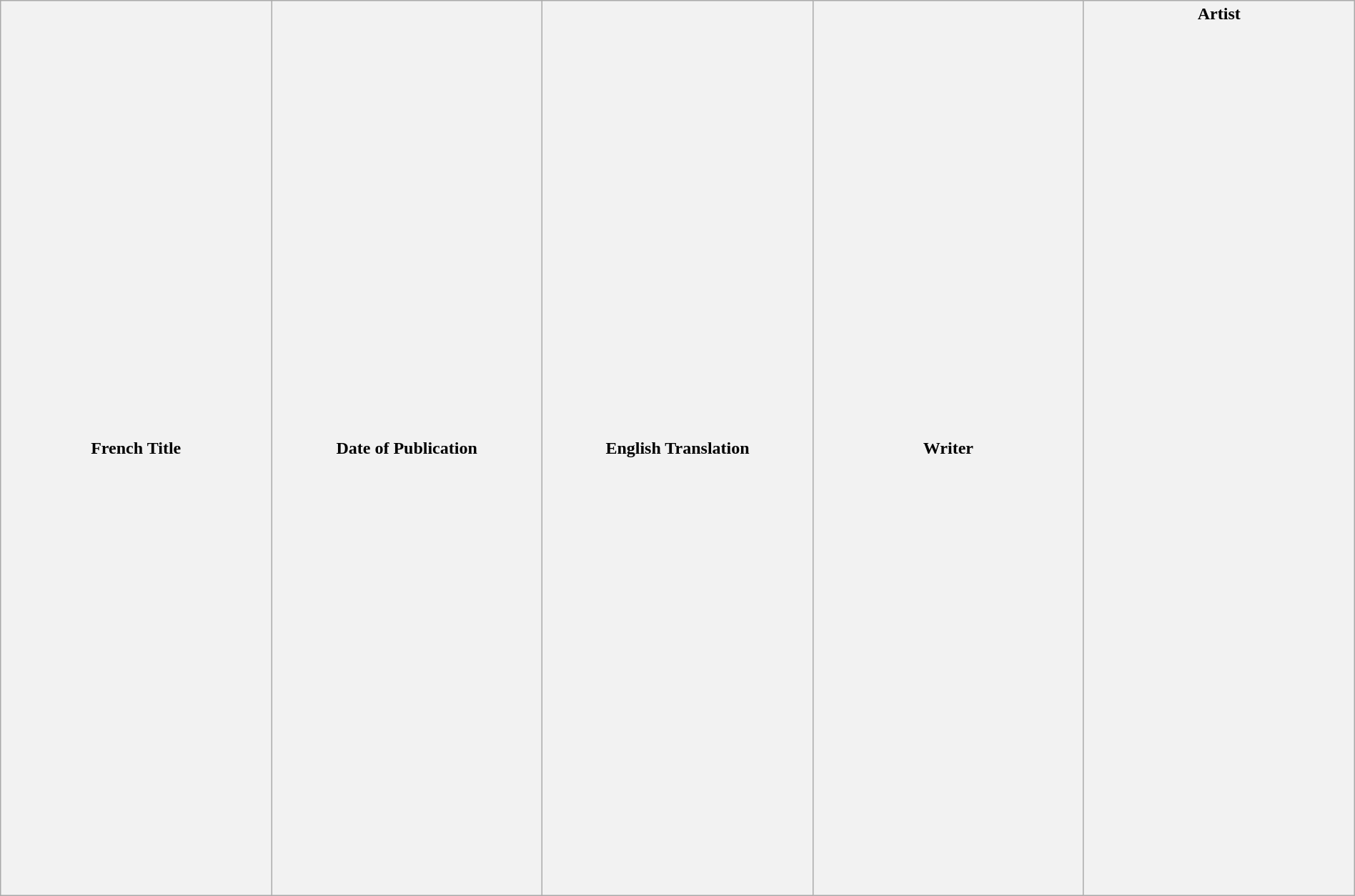<table class="wikitable plainrowheaders" style="width:100%; margin:auto;">
<tr>
<th width="120">French Title</th>
<th width="120">Date of Publication</th>
<th width="120">English Translation</th>
<th width="120">Writer</th>
<th width="120">Artist<br><br><br><br><br><br><br><br><br><br><br><br><br><br><br><br><br><br><br><br><br><br><br><br><br><br><br><br><br><br><br><br><br><br><br><br><br><br><br><br><br><br><br><br><br><br></th>
</tr>
</table>
